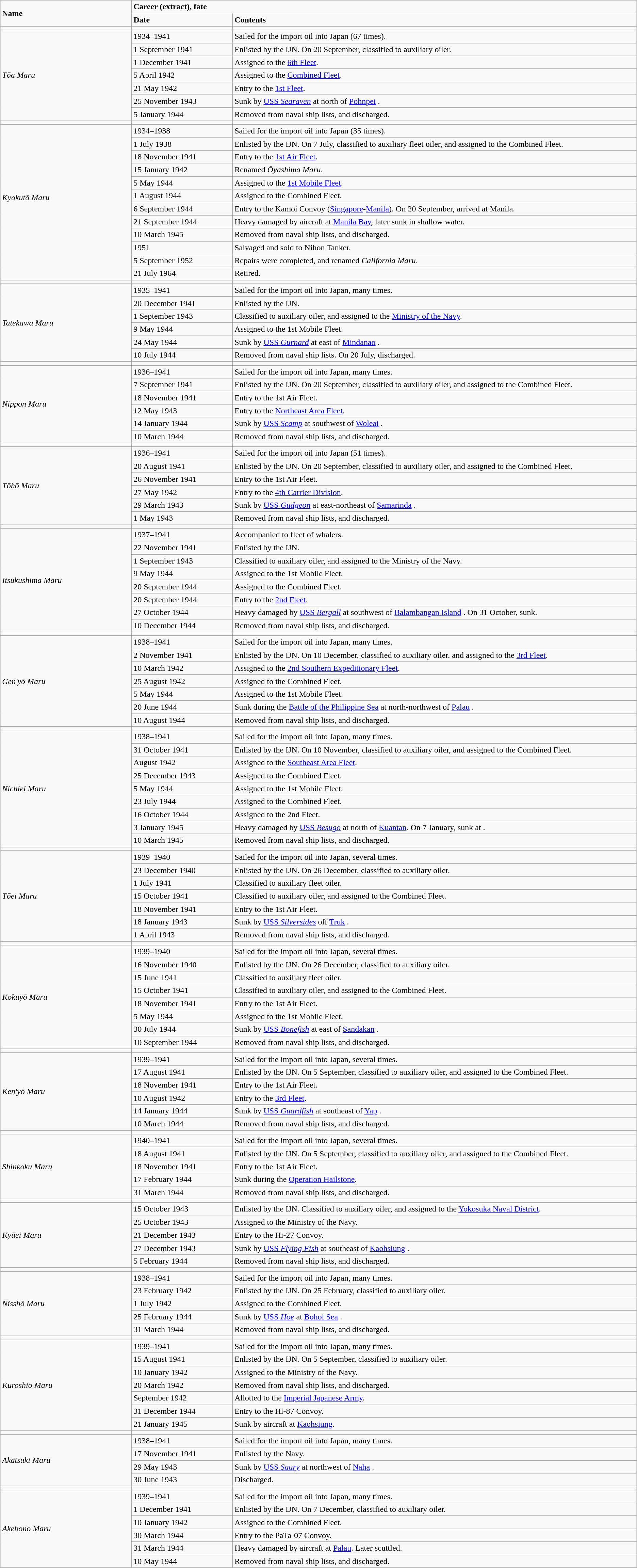<table class="wikitable">
<tr>
<td rowspan="2" width="13%"><strong>Name</strong></td>
<td colspan="2"><strong>Career (extract), fate</strong></td>
</tr>
<tr>
<td width="10%"><strong>Date</strong></td>
<td width="40%"><strong>Contents</strong></td>
</tr>
<tr>
<td></td>
<td></td>
<td></td>
</tr>
<tr>
<td rowspan="7"><em>Tōa Maru</em></td>
<td>1934–1941</td>
<td>Sailed for the import oil into Japan (67 times).</td>
</tr>
<tr>
<td>1 September 1941</td>
<td>Enlisted by the IJN. On 20 September, classified to auxiliary oiler.</td>
</tr>
<tr>
<td>1 December 1941</td>
<td>Assigned to the <a href='#'>6th Fleet</a>.</td>
</tr>
<tr>
<td>5 April 1942</td>
<td>Assigned to the <a href='#'>Combined Fleet</a>.</td>
</tr>
<tr>
<td>21 May 1942</td>
<td>Entry to the <a href='#'>1st Fleet</a>.</td>
</tr>
<tr>
<td>25 November 1943</td>
<td>Sunk by <a href='#'>USS <em>Searaven</em></a> at north of <a href='#'>Pohnpei</a> .</td>
</tr>
<tr>
<td>5 January 1944</td>
<td>Removed from naval ship lists, and discharged.</td>
</tr>
<tr>
<td></td>
<td></td>
<td></td>
</tr>
<tr>
<td rowspan="12"><em>Kyokutō Maru</em><br><br></td>
<td>1934–1938</td>
<td>Sailed for the import oil into Japan (35 times).</td>
</tr>
<tr>
<td>1 July 1938</td>
<td>Enlisted by the IJN. On 7 July, classified to auxiliary fleet oiler, and assigned to the Combined Fleet.</td>
</tr>
<tr>
<td>18 November 1941</td>
<td>Entry to the <a href='#'>1st Air Fleet</a>.</td>
</tr>
<tr>
<td>15 January 1942</td>
<td>Renamed <em>Ōyashima Maru</em>.</td>
</tr>
<tr>
<td>5 May 1944</td>
<td>Assigned to the <a href='#'>1st Mobile Fleet</a>.</td>
</tr>
<tr>
<td>1 August 1944</td>
<td>Assigned to the Combined Fleet.</td>
</tr>
<tr>
<td>6 September 1944</td>
<td>Entry to the Kamoi Convoy (<a href='#'>Singapore</a>-<a href='#'>Manila</a>). On 20 September, arrived at Manila.</td>
</tr>
<tr>
<td>21 September 1944</td>
<td>Heavy damaged by aircraft at <a href='#'>Manila Bay</a>, later sunk in shallow water.</td>
</tr>
<tr>
<td>10 March 1945</td>
<td>Removed from naval ship lists, and discharged.</td>
</tr>
<tr>
<td>1951</td>
<td>Salvaged and sold to Nihon Tanker.</td>
</tr>
<tr>
<td>5 September 1952</td>
<td>Repairs were completed, and renamed <em>California Maru</em>.</td>
</tr>
<tr>
<td>21 July 1964</td>
<td>Retired.</td>
</tr>
<tr>
<td></td>
<td></td>
<td></td>
</tr>
<tr>
<td rowspan="6"><em>Tatekawa Maru</em></td>
<td>1935–1941</td>
<td>Sailed for the import oil into Japan, many times.</td>
</tr>
<tr>
<td>20 December 1941</td>
<td>Enlisted by the IJN.</td>
</tr>
<tr>
<td>1 September 1943</td>
<td>Classified to auxiliary oiler, and assigned to the <a href='#'>Ministry of the Navy</a>.</td>
</tr>
<tr>
<td>9 May 1944</td>
<td>Assigned to the 1st Mobile Fleet.</td>
</tr>
<tr>
<td>24 May 1944</td>
<td>Sunk by <a href='#'>USS <em>Gurnard</em></a> at east of <a href='#'>Mindanao</a> .</td>
</tr>
<tr>
<td>10 July 1944</td>
<td>Removed from naval ship lists. On 20 July, discharged.</td>
</tr>
<tr>
<td></td>
<td></td>
<td></td>
</tr>
<tr>
<td rowspan="6"><em>Nippon Maru</em></td>
<td>1936–1941</td>
<td>Sailed for the import oil into Japan, many times.</td>
</tr>
<tr>
<td>7 September 1941</td>
<td>Enlisted by the IJN. On 20 September, classified to auxiliary oiler, and assigned to the Combined Fleet.</td>
</tr>
<tr>
<td>18 November 1941</td>
<td>Entry to the 1st Air Fleet.</td>
</tr>
<tr>
<td>12 May 1943</td>
<td>Entry to the <a href='#'>Northeast Area Fleet</a>.</td>
</tr>
<tr>
<td>14 January 1944</td>
<td>Sunk by <a href='#'>USS <em>Scamp</em></a> at southwest of <a href='#'>Woleai</a> .</td>
</tr>
<tr>
<td>10 March 1944</td>
<td>Removed from naval ship lists, and discharged.</td>
</tr>
<tr>
<td></td>
<td></td>
<td></td>
</tr>
<tr>
<td rowspan="6"><em>Tōhō Maru</em></td>
<td>1936–1941</td>
<td>Sailed for the import oil into Japan (51 times).</td>
</tr>
<tr>
<td>20 August 1941</td>
<td>Enlisted by the IJN. On 20 September, classified to auxiliary oiler, and assigned to the Combined Fleet.</td>
</tr>
<tr>
<td>26 November 1941</td>
<td>Entry to the 1st Air Fleet.</td>
</tr>
<tr>
<td>27 May 1942</td>
<td>Entry to the <a href='#'>4th Carrier Division</a>.</td>
</tr>
<tr>
<td>29 March 1943</td>
<td>Sunk by <a href='#'>USS <em>Gudgeon</em></a> at east-northeast of <a href='#'>Samarinda</a> .</td>
</tr>
<tr>
<td>1 May 1943</td>
<td>Removed from naval ship lists, and discharged.</td>
</tr>
<tr>
<td></td>
<td></td>
<td></td>
</tr>
<tr>
<td rowspan="8"><em>Itsukushima Maru</em></td>
<td>1937–1941</td>
<td>Accompanied to fleet of whalers.</td>
</tr>
<tr>
<td>22 November 1941</td>
<td>Enlisted by the IJN.</td>
</tr>
<tr>
<td>1 September 1943</td>
<td>Classified to auxiliary oiler, and assigned to the Ministry of the Navy.</td>
</tr>
<tr>
<td>9 May 1944</td>
<td>Assigned to the 1st Mobile Fleet.</td>
</tr>
<tr>
<td>20 September 1944</td>
<td>Assigned to the Combined Fleet.</td>
</tr>
<tr>
<td>20 September 1944</td>
<td>Entry to the <a href='#'>2nd Fleet</a>.</td>
</tr>
<tr>
<td>27 October 1944</td>
<td>Heavy damaged by <a href='#'>USS <em>Bergall</em></a> at southwest of <a href='#'>Balambangan Island</a> . On 31 October, sunk.</td>
</tr>
<tr>
<td>10 December 1944</td>
<td>Removed from naval ship lists, and discharged.</td>
</tr>
<tr>
<td></td>
<td></td>
<td></td>
</tr>
<tr>
<td rowspan="7"><em>Gen'yō Maru</em></td>
<td>1938–1941</td>
<td>Sailed for the import oil into Japan, many times.</td>
</tr>
<tr>
<td>2 November 1941</td>
<td>Enlisted by the IJN. On 10 December, classified to auxiliary oiler, and assigned to the <a href='#'>3rd Fleet</a>.</td>
</tr>
<tr>
<td>10 March 1942</td>
<td>Assigned to the <a href='#'>2nd Southern Expeditionary Fleet</a>.</td>
</tr>
<tr>
<td>25 August 1942</td>
<td>Assigned to the Combined Fleet.</td>
</tr>
<tr>
<td>5 May 1944</td>
<td>Assigned to the 1st Mobile Fleet.</td>
</tr>
<tr>
<td>20 June 1944</td>
<td>Sunk during the <a href='#'>Battle of the Philippine Sea</a> at north-northwest of <a href='#'>Palau</a> .</td>
</tr>
<tr>
<td>10 August 1944</td>
<td>Removed from naval ship lists, and discharged.</td>
</tr>
<tr>
<td></td>
<td></td>
<td></td>
</tr>
<tr>
<td rowspan="9"><em>Nichiei Maru</em></td>
<td>1938–1941</td>
<td>Sailed for the import oil into Japan, many times.</td>
</tr>
<tr>
<td>31 October 1941</td>
<td>Enlisted by the IJN. On 10 November, classified to auxiliary oiler, and assigned to the Combined Fleet.</td>
</tr>
<tr>
<td>August 1942</td>
<td>Assigned to the <a href='#'>Southeast Area Fleet</a>.</td>
</tr>
<tr>
<td>25 December 1943</td>
<td>Assigned to the Combined Fleet.</td>
</tr>
<tr>
<td>5 May 1944</td>
<td>Assigned to the 1st Mobile Fleet.</td>
</tr>
<tr>
<td>23 July 1944</td>
<td>Assigned to the Combined Fleet.</td>
</tr>
<tr>
<td>16 October 1944</td>
<td>Assigned to the 2nd Fleet.</td>
</tr>
<tr>
<td>3 January 1945</td>
<td>Heavy damaged by <a href='#'>USS <em>Besugo</em></a> at north of <a href='#'>Kuantan</a>. On 7 January, sunk at .</td>
</tr>
<tr>
<td>10 March 1945</td>
<td>Removed from naval ship lists, and discharged.</td>
</tr>
<tr>
<td></td>
<td></td>
<td></td>
</tr>
<tr>
<td rowspan="7"><em>Tōei Maru</em></td>
<td>1939–1940</td>
<td>Sailed for the import oil into Japan, several times.</td>
</tr>
<tr>
<td>23 December 1940</td>
<td>Enlisted by the IJN. On 26 December, classified to auxiliary oiler.</td>
</tr>
<tr>
<td>1 July 1941</td>
<td>Classified to auxiliary fleet oiler.</td>
</tr>
<tr>
<td>15 October 1941</td>
<td>Classified to auxiliary oiler, and assigned to the Combined Fleet.</td>
</tr>
<tr>
<td>18 November 1941</td>
<td>Entry to the 1st Air Fleet.</td>
</tr>
<tr>
<td>18 January 1943</td>
<td>Sunk by <a href='#'>USS <em>Silversides</em></a> off <a href='#'>Truk</a> .</td>
</tr>
<tr>
<td>1 April 1943</td>
<td>Removed from naval ship lists, and discharged.</td>
</tr>
<tr>
<td></td>
<td></td>
<td></td>
</tr>
<tr>
<td rowspan="8"><em>Kokuyō Maru</em></td>
<td>1939–1940</td>
<td>Sailed for the import oil into Japan, several times.</td>
</tr>
<tr>
<td>16 November 1940</td>
<td>Enlisted by the IJN. On 26 December, classified to auxiliary oiler.</td>
</tr>
<tr>
<td>15 June 1941</td>
<td>Classified to auxiliary fleet oiler.</td>
</tr>
<tr>
<td>15 October 1941</td>
<td>Classified to auxiliary oiler, and assigned to the Combined Fleet.</td>
</tr>
<tr>
<td>18 November 1941</td>
<td>Entry to the 1st Air Fleet.</td>
</tr>
<tr>
<td>5 May 1944</td>
<td>Assigned to the 1st Mobile Fleet.</td>
</tr>
<tr>
<td>30 July 1944</td>
<td>Sunk by <a href='#'>USS <em>Bonefish</em></a> at east of <a href='#'>Sandakan</a> .</td>
</tr>
<tr>
<td>10 September 1944</td>
<td>Removed from naval ship lists, and discharged.</td>
</tr>
<tr>
<td></td>
<td></td>
<td></td>
</tr>
<tr>
<td rowspan="6"><em>Ken'yō Maru</em></td>
<td>1939–1941</td>
<td>Sailed for the import oil into Japan, several times.</td>
</tr>
<tr>
<td>17 August 1941</td>
<td>Enlisted by the IJN. On 5 September, classified to auxiliary oiler, and assigned to the Combined Fleet.</td>
</tr>
<tr>
<td>18 November 1941</td>
<td>Entry to the 1st Air Fleet.</td>
</tr>
<tr>
<td>10 August 1942</td>
<td>Entry to the <a href='#'>3rd Fleet</a>.</td>
</tr>
<tr>
<td>14 January 1944</td>
<td>Sunk by <a href='#'>USS <em>Guardfish</em></a> at southeast of <a href='#'>Yap</a> .</td>
</tr>
<tr>
<td>10 March 1944</td>
<td>Removed from naval ship lists, and discharged.</td>
</tr>
<tr>
<td></td>
<td></td>
<td></td>
</tr>
<tr>
<td rowspan="5"><em>Shinkoku Maru</em></td>
<td>1940–1941</td>
<td>Sailed for the import oil into Japan, several times.</td>
</tr>
<tr>
<td>18 August 1941</td>
<td>Enlisted by the IJN. On 5 September, classified to auxiliary oiler, and assigned to the Combined Fleet.</td>
</tr>
<tr>
<td>18 November 1941</td>
<td>Entry to the 1st Air Fleet.</td>
</tr>
<tr>
<td>17 February 1944</td>
<td>Sunk during the <a href='#'>Operation Hailstone</a>.</td>
</tr>
<tr>
<td>31 March 1944</td>
<td>Removed from naval ship lists, and discharged.</td>
</tr>
<tr>
<td></td>
<td></td>
<td></td>
</tr>
<tr>
<td rowspan="5"><em>Kyūei Maru</em></td>
<td>15 October 1943</td>
<td>Enlisted by the IJN. Classified to auxiliary oiler, and assigned to the <a href='#'>Yokosuka Naval District</a>.</td>
</tr>
<tr>
<td>25 October 1943</td>
<td>Assigned to the Ministry of the Navy.</td>
</tr>
<tr>
<td>21 December 1943</td>
<td>Entry to the Hi-27 Convoy.</td>
</tr>
<tr>
<td>27 December 1943</td>
<td>Sunk by <a href='#'>USS <em>Flying Fish</em></a> at southeast of <a href='#'>Kaohsiung</a> .</td>
</tr>
<tr>
<td>5 February 1944</td>
<td>Removed from naval ship lists, and discharged.</td>
</tr>
<tr>
<td></td>
<td></td>
<td></td>
</tr>
<tr>
<td rowspan="5"><em>Nisshō Maru</em></td>
<td>1938–1941</td>
<td>Sailed for the import oil into Japan, many times.</td>
</tr>
<tr>
<td>23 February 1942</td>
<td>Enlisted by the IJN. On 25 February, classified to auxiliary oiler.</td>
</tr>
<tr>
<td>1 July 1942</td>
<td>Assigned to the Combined Fleet.</td>
</tr>
<tr>
<td>25 February 1944</td>
<td>Sunk by <a href='#'>USS <em>Hoe</em></a> at <a href='#'>Bohol Sea</a> .</td>
</tr>
<tr>
<td>31 March 1944</td>
<td>Removed from naval ship lists, and discharged.</td>
</tr>
<tr>
<td></td>
<td></td>
<td></td>
</tr>
<tr>
<td rowspan="7"><em>Kuroshio Maru</em></td>
<td>1939–1941</td>
<td>Sailed for the import oil into Japan, many times.</td>
</tr>
<tr>
<td>15 August 1941</td>
<td>Enlisted by the IJN. On 5 September, classified to auxiliary oiler.</td>
</tr>
<tr>
<td>10 January 1942</td>
<td>Assigned to the Ministry of the Navy.</td>
</tr>
<tr>
<td>20 March 1942</td>
<td>Removed from naval ship lists, and discharged.</td>
</tr>
<tr>
<td>September 1942</td>
<td>Allotted to the <a href='#'>Imperial Japanese Army</a>.</td>
</tr>
<tr>
<td>31 December 1944</td>
<td>Entry to the Hi-87 Convoy.</td>
</tr>
<tr>
<td>21 January 1945</td>
<td>Sunk by aircraft at <a href='#'>Kaohsiung</a>.</td>
</tr>
<tr>
<td></td>
<td></td>
<td></td>
</tr>
<tr>
<td rowspan="4"><em>Akatsuki Maru</em></td>
<td>1938–1941</td>
<td>Sailed for the import oil into Japan, many times.</td>
</tr>
<tr>
<td>17 November 1941</td>
<td>Enlisted by the Navy.</td>
</tr>
<tr>
<td>29 May 1943</td>
<td>Sunk by <a href='#'>USS <em>Saury</em></a> at northwest of <a href='#'>Naha</a> .</td>
</tr>
<tr>
<td>30 June 1943</td>
<td>Discharged.</td>
</tr>
<tr>
<td></td>
<td></td>
<td></td>
</tr>
<tr>
<td rowspan="6"><em>Akebono Maru</em></td>
<td>1939–1941</td>
<td>Sailed for the import oil into Japan, many times.</td>
</tr>
<tr>
<td>1 December 1941</td>
<td>Enlisted by the IJN. On 7 December, classified to auxiliary oiler.</td>
</tr>
<tr>
<td>10 January 1942</td>
<td>Assigned to the Combined Fleet.</td>
</tr>
<tr>
<td>30 March 1944</td>
<td>Entry to the PaTa-07 Convoy.</td>
</tr>
<tr>
<td>31 March 1944</td>
<td>Heavy damaged by aircraft at <a href='#'>Palau</a>. Later scuttled.</td>
</tr>
<tr>
<td>10 May 1944</td>
<td>Removed from naval ship lists, and discharged.</td>
</tr>
<tr>
</tr>
</table>
